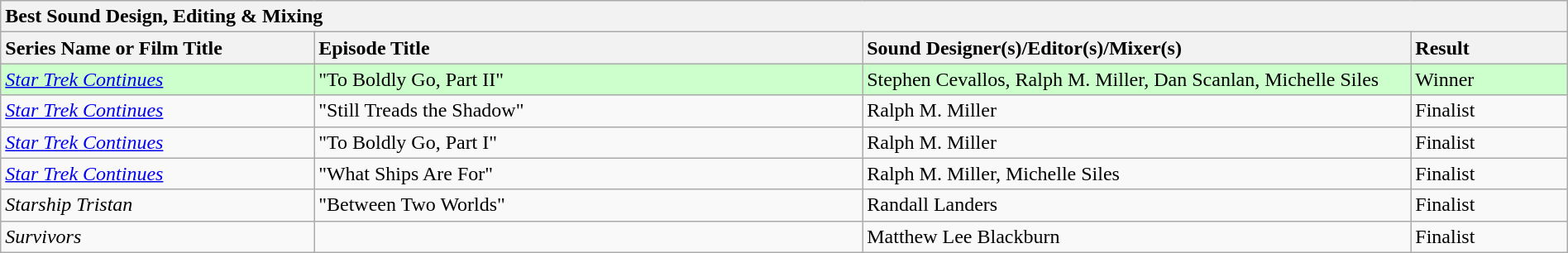<table class="wikitable" width=100%>
<tr>
<th colspan="4" ! style="text-align:left;">Best Sound Design, Editing & Mixing</th>
</tr>
<tr>
<th style="text-align:left; width: 20%;"><strong>Series Name or Film Title</strong></th>
<th style="text-align:left; width: 35%;"><strong>Episode Title</strong></th>
<th style="text-align:left; width: 35%;"><strong>Sound Designer(s)/Editor(s)/Mixer(s)</strong></th>
<th style="text-align:left; width: 10%;"><strong>Result</strong></th>
</tr>
<tr style="background-color:#ccffcc;">
<td><em><a href='#'>Star Trek Continues</a></em></td>
<td>"To Boldly Go, Part II"</td>
<td>Stephen Cevallos, Ralph M. Miller, Dan Scanlan, Michelle Siles</td>
<td>Winner</td>
</tr>
<tr>
<td><em><a href='#'>Star Trek Continues</a></em></td>
<td>"Still Treads the Shadow"</td>
<td>Ralph M. Miller</td>
<td>Finalist</td>
</tr>
<tr>
<td><em><a href='#'>Star Trek Continues</a></em></td>
<td>"To Boldly Go, Part I"</td>
<td>Ralph M. Miller</td>
<td>Finalist</td>
</tr>
<tr>
<td><em><a href='#'>Star Trek Continues</a></em></td>
<td>"What Ships Are For"</td>
<td>Ralph M. Miller, Michelle Siles</td>
<td>Finalist</td>
</tr>
<tr>
<td><em>Starship Tristan</em></td>
<td>"Between Two Worlds"</td>
<td>Randall Landers</td>
<td>Finalist</td>
</tr>
<tr>
<td><em>Survivors</em></td>
<td></td>
<td>Matthew Lee Blackburn</td>
<td>Finalist</td>
</tr>
</table>
